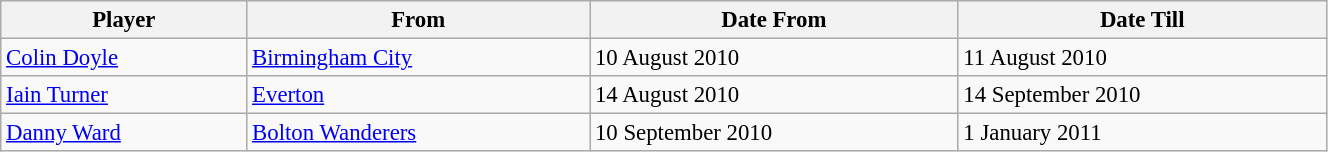<table class="wikitable sortable" style="text-align:center; font-size:95%; width:70%; text-align:left">
<tr>
<th>Player</th>
<th>From</th>
<th>Date From</th>
<th>Date Till</th>
</tr>
<tr>
<td> <a href='#'>Colin Doyle</a></td>
<td><a href='#'>Birmingham City</a></td>
<td>10 August 2010</td>
<td>11 August 2010</td>
</tr>
<tr>
<td> <a href='#'>Iain Turner</a></td>
<td><a href='#'>Everton</a></td>
<td>14 August 2010</td>
<td>14 September 2010</td>
</tr>
<tr>
<td> <a href='#'>Danny Ward</a></td>
<td><a href='#'>Bolton Wanderers</a></td>
<td>10 September 2010</td>
<td>1 January 2011</td>
</tr>
</table>
